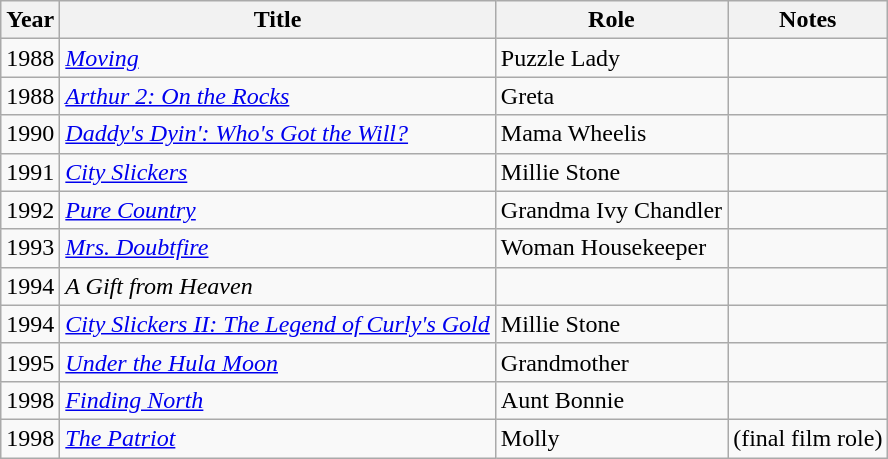<table class="wikitable">
<tr>
<th>Year</th>
<th>Title</th>
<th>Role</th>
<th>Notes</th>
</tr>
<tr>
<td>1988</td>
<td><em><a href='#'>Moving</a></em></td>
<td>Puzzle Lady</td>
<td></td>
</tr>
<tr>
<td>1988</td>
<td><em><a href='#'>Arthur 2: On the Rocks</a></em></td>
<td>Greta</td>
<td></td>
</tr>
<tr>
<td>1990</td>
<td><em><a href='#'>Daddy's Dyin': Who's Got the Will?</a></em></td>
<td>Mama Wheelis</td>
<td></td>
</tr>
<tr>
<td>1991</td>
<td><em><a href='#'>City Slickers</a></em></td>
<td>Millie Stone</td>
<td></td>
</tr>
<tr>
<td>1992</td>
<td><em><a href='#'>Pure Country</a></em></td>
<td>Grandma Ivy Chandler</td>
<td></td>
</tr>
<tr>
<td>1993</td>
<td><em><a href='#'>Mrs. Doubtfire</a></em></td>
<td>Woman Housekeeper</td>
<td></td>
</tr>
<tr>
<td>1994</td>
<td><em>A Gift from Heaven</em></td>
<td></td>
<td></td>
</tr>
<tr>
<td>1994</td>
<td><em><a href='#'>City Slickers II: The Legend of Curly's Gold</a></em></td>
<td>Millie Stone</td>
<td></td>
</tr>
<tr>
<td>1995</td>
<td><em><a href='#'>Under the Hula Moon</a></em></td>
<td>Grandmother</td>
<td></td>
</tr>
<tr>
<td>1998</td>
<td><em><a href='#'>Finding North</a></em></td>
<td>Aunt Bonnie</td>
<td></td>
</tr>
<tr>
<td>1998</td>
<td><em><a href='#'>The Patriot</a></em></td>
<td>Molly</td>
<td>(final film role)</td>
</tr>
</table>
